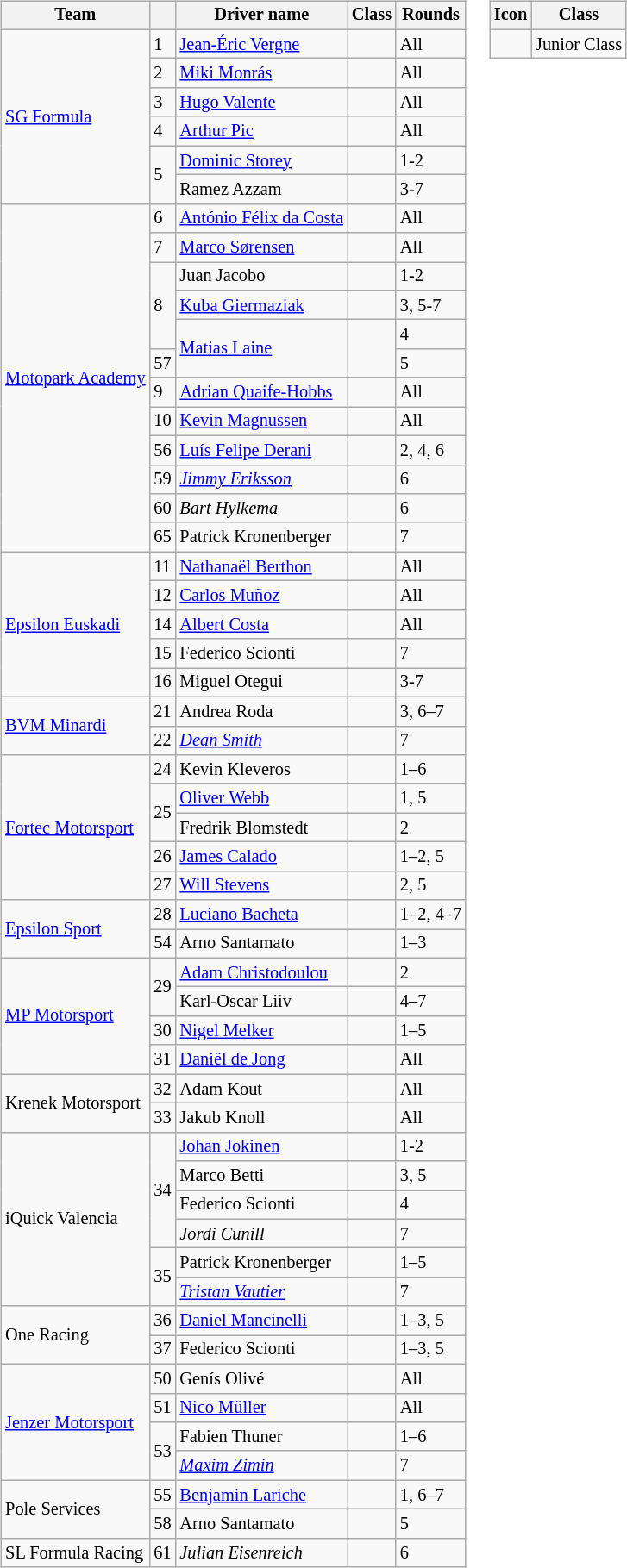<table>
<tr>
<td><br><table class="wikitable" style="font-size: 85%">
<tr>
<th>Team</th>
<th></th>
<th>Driver name</th>
<th>Class</th>
<th>Rounds</th>
</tr>
<tr>
<td rowspan=6> <a href='#'>SG Formula</a></td>
<td>1</td>
<td> <a href='#'>Jean-Éric Vergne</a></td>
<td></td>
<td>All</td>
</tr>
<tr>
<td>2</td>
<td> <a href='#'>Miki Monrás</a></td>
<td align=center></td>
<td>All</td>
</tr>
<tr>
<td>3</td>
<td> <a href='#'>Hugo Valente</a></td>
<td align=center></td>
<td>All</td>
</tr>
<tr>
<td>4</td>
<td> <a href='#'>Arthur Pic</a></td>
<td align=center></td>
<td>All</td>
</tr>
<tr>
<td rowspan=2>5</td>
<td> <a href='#'>Dominic Storey</a></td>
<td></td>
<td>1-2</td>
</tr>
<tr>
<td> Ramez Azzam</td>
<td align=center></td>
<td>3-7</td>
</tr>
<tr>
<td rowspan=12> <a href='#'>Motopark Academy</a></td>
<td>6</td>
<td> <a href='#'>António Félix da Costa</a></td>
<td align=center></td>
<td>All</td>
</tr>
<tr>
<td>7</td>
<td> <a href='#'>Marco Sørensen</a></td>
<td></td>
<td>All</td>
</tr>
<tr>
<td rowspan=3>8</td>
<td> Juan Jacobo</td>
<td align=center></td>
<td>1-2</td>
</tr>
<tr>
<td> <a href='#'>Kuba Giermaziak</a></td>
<td></td>
<td>3, 5-7</td>
</tr>
<tr>
<td rowspan=2> <a href='#'>Matias Laine</a></td>
<td rowspan=2></td>
<td>4</td>
</tr>
<tr>
<td>57</td>
<td>5</td>
</tr>
<tr>
<td>9</td>
<td> <a href='#'>Adrian Quaife-Hobbs</a></td>
<td></td>
<td>All</td>
</tr>
<tr>
<td>10</td>
<td> <a href='#'>Kevin Magnussen</a></td>
<td align=center></td>
<td>All</td>
</tr>
<tr>
<td>56</td>
<td> <a href='#'>Luís Felipe Derani</a></td>
<td></td>
<td>2, 4, 6</td>
</tr>
<tr>
<td>59</td>
<td> <em><a href='#'>Jimmy Eriksson</a></em></td>
<td align=center></td>
<td>6</td>
</tr>
<tr>
<td>60</td>
<td> <em>Bart Hylkema</em></td>
<td align=center></td>
<td>6</td>
</tr>
<tr>
<td>65</td>
<td> Patrick Kronenberger</td>
<td></td>
<td>7</td>
</tr>
<tr>
<td rowspan=5> <a href='#'>Epsilon Euskadi</a></td>
<td>11</td>
<td> <a href='#'>Nathanaël Berthon</a></td>
<td></td>
<td>All</td>
</tr>
<tr>
<td>12</td>
<td> <a href='#'>Carlos Muñoz</a></td>
<td align=center></td>
<td>All</td>
</tr>
<tr>
<td>14</td>
<td> <a href='#'>Albert Costa</a></td>
<td></td>
<td>All</td>
</tr>
<tr>
<td>15</td>
<td> Federico Scionti</td>
<td align=center></td>
<td>7</td>
</tr>
<tr>
<td>16</td>
<td> Miguel Otegui</td>
<td align=center></td>
<td>3-7</td>
</tr>
<tr>
<td rowspan=2> <a href='#'>BVM Minardi</a></td>
<td>21</td>
<td> Andrea Roda</td>
<td></td>
<td>3, 6–7</td>
</tr>
<tr>
<td>22</td>
<td> <em><a href='#'>Dean Smith</a></em></td>
<td></td>
<td>7</td>
</tr>
<tr>
<td rowspan=5> <a href='#'>Fortec Motorsport</a></td>
<td>24</td>
<td> Kevin Kleveros</td>
<td align=center></td>
<td>1–6</td>
</tr>
<tr>
<td rowspan=2>25</td>
<td> <a href='#'>Oliver Webb</a></td>
<td></td>
<td>1, 5</td>
</tr>
<tr>
<td> Fredrik Blomstedt</td>
<td></td>
<td>2</td>
</tr>
<tr>
<td>26</td>
<td> <a href='#'>James Calado</a></td>
<td></td>
<td>1–2, 5</td>
</tr>
<tr>
<td>27</td>
<td> <a href='#'>Will Stevens</a></td>
<td></td>
<td>2, 5</td>
</tr>
<tr>
<td rowspan=2> <a href='#'>Epsilon Sport</a></td>
<td>28</td>
<td> <a href='#'>Luciano Bacheta</a></td>
<td></td>
<td>1–2, 4–7</td>
</tr>
<tr>
<td>54</td>
<td> Arno Santamato</td>
<td align=center></td>
<td>1–3</td>
</tr>
<tr>
<td rowspan=4> <a href='#'>MP Motorsport</a></td>
<td rowspan=2>29</td>
<td> <a href='#'>Adam Christodoulou</a></td>
<td></td>
<td>2</td>
</tr>
<tr>
<td> Karl-Oscar Liiv</td>
<td></td>
<td>4–7</td>
</tr>
<tr>
<td>30</td>
<td> <a href='#'>Nigel Melker</a></td>
<td></td>
<td>1–5</td>
</tr>
<tr>
<td>31</td>
<td> <a href='#'>Daniël de Jong</a></td>
<td align=center></td>
<td>All</td>
</tr>
<tr>
<td rowspan=2> Krenek Motorsport</td>
<td>32</td>
<td> Adam Kout</td>
<td></td>
<td>All</td>
</tr>
<tr>
<td>33</td>
<td> Jakub Knoll</td>
<td></td>
<td>All</td>
</tr>
<tr>
<td rowspan=6> iQuick Valencia</td>
<td rowspan=4>34</td>
<td> <a href='#'>Johan Jokinen</a></td>
<td></td>
<td>1-2</td>
</tr>
<tr>
<td> Marco Betti</td>
<td></td>
<td>3, 5</td>
</tr>
<tr>
<td> Federico Scionti</td>
<td align=center></td>
<td>4</td>
</tr>
<tr>
<td> <em>Jordi Cunill</em></td>
<td align=center></td>
<td>7</td>
</tr>
<tr>
<td rowspan=2>35</td>
<td> Patrick Kronenberger</td>
<td></td>
<td>1–5</td>
</tr>
<tr>
<td> <em><a href='#'>Tristan Vautier</a></em></td>
<td></td>
<td>7</td>
</tr>
<tr>
<td rowspan=2> One Racing</td>
<td>36</td>
<td> <a href='#'>Daniel Mancinelli</a></td>
<td></td>
<td>1–3, 5</td>
</tr>
<tr>
<td>37</td>
<td> Federico Scionti</td>
<td></td>
<td>1–3, 5</td>
</tr>
<tr>
<td rowspan=4> <a href='#'>Jenzer Motorsport</a></td>
<td>50</td>
<td> Genís Olivé</td>
<td align=center></td>
<td>All</td>
</tr>
<tr>
<td>51</td>
<td> <a href='#'>Nico Müller</a></td>
<td align=center></td>
<td>All</td>
</tr>
<tr>
<td rowspan=2>53</td>
<td> Fabien Thuner</td>
<td></td>
<td>1–6</td>
</tr>
<tr>
<td> <em><a href='#'>Maxim Zimin</a></em></td>
<td align=center></td>
<td>7</td>
</tr>
<tr>
<td rowspan=2> Pole Services</td>
<td>55</td>
<td> <a href='#'>Benjamin Lariche</a></td>
<td></td>
<td>1, 6–7</td>
</tr>
<tr>
<td>58</td>
<td> Arno Santamato</td>
<td align=center></td>
<td>5</td>
</tr>
<tr>
<td> SL Formula Racing</td>
<td>61</td>
<td> <em>Julian Eisenreich</em></td>
<td align=center></td>
<td>6</td>
</tr>
</table>
</td>
<td valign="top"><br><table class="wikitable" style="font-size: 85%;">
<tr>
<th>Icon</th>
<th>Class</th>
</tr>
<tr>
<td align=center></td>
<td>Junior Class</td>
</tr>
</table>
</td>
</tr>
</table>
